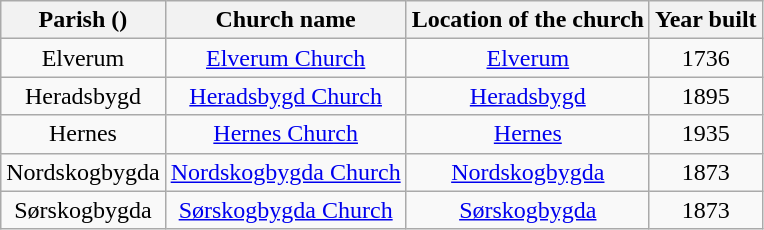<table class="wikitable" style="text-align:center">
<tr>
<th>Parish ()</th>
<th>Church name</th>
<th>Location of the church</th>
<th>Year built</th>
</tr>
<tr>
<td rowspan="1">Elverum</td>
<td><a href='#'>Elverum Church</a></td>
<td><a href='#'>Elverum</a></td>
<td>1736</td>
</tr>
<tr>
<td rowspan="1">Heradsbygd</td>
<td><a href='#'>Heradsbygd Church</a></td>
<td><a href='#'>Heradsbygd</a></td>
<td>1895</td>
</tr>
<tr>
<td rowspan="1">Hernes</td>
<td><a href='#'>Hernes Church</a></td>
<td><a href='#'>Hernes</a></td>
<td>1935</td>
</tr>
<tr>
<td rowspan="1">Nordskogbygda</td>
<td><a href='#'>Nordskogbygda Church</a></td>
<td><a href='#'>Nordskogbygda</a></td>
<td>1873</td>
</tr>
<tr>
<td rowspan="1">Sørskogbygda</td>
<td><a href='#'>Sørskogbygda Church</a></td>
<td><a href='#'>Sørskogbygda</a></td>
<td>1873</td>
</tr>
</table>
